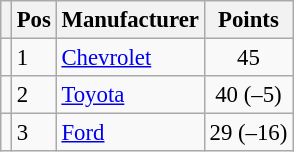<table class="wikitable" style="font-size: 95%;">
<tr>
<th></th>
<th>Pos</th>
<th>Manufacturer</th>
<th>Points</th>
</tr>
<tr>
<td align="left"></td>
<td>1</td>
<td><a href='#'>Chevrolet</a></td>
<td style="text-align:center;">45</td>
</tr>
<tr>
<td align="left"></td>
<td>2</td>
<td><a href='#'>Toyota</a></td>
<td style="text-align:center;">40 (–5)</td>
</tr>
<tr>
<td align="left"></td>
<td>3</td>
<td><a href='#'>Ford</a></td>
<td style="text-align:center;">29 (–16)</td>
</tr>
</table>
